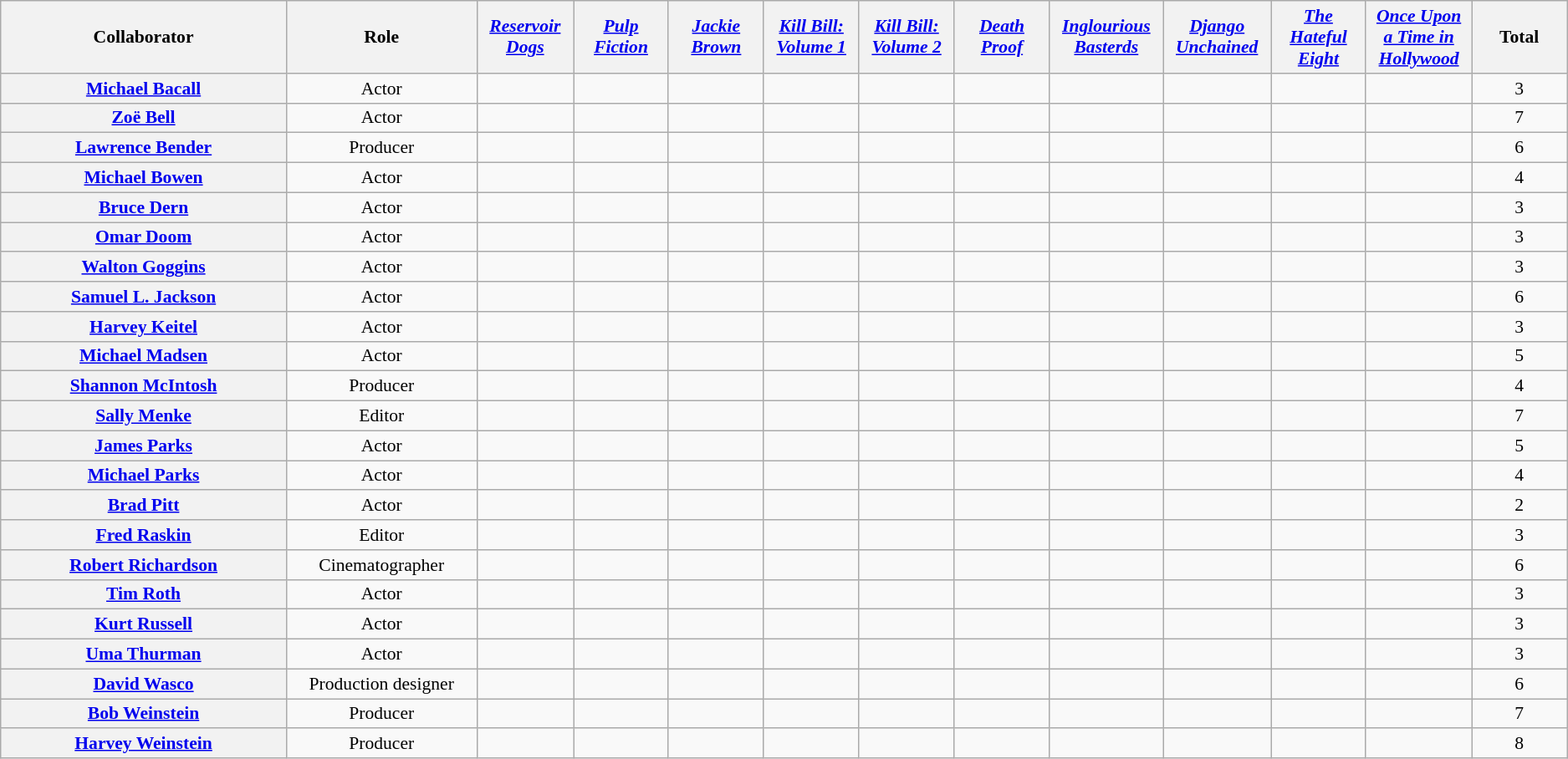<table class="wikitable sortable" style="text-align:center;font-size:90%;">
<tr>
<th width="15%">Collaborator</th>
<th width="10%">Role</th>
<th width="5%"><em><a href='#'>Reservoir Dogs</a></em></th>
<th width="5%"><em><a href='#'>Pulp Fiction</a></em></th>
<th width="5%"><em><a href='#'>Jackie Brown</a></em></th>
<th width="5%"><em><a href='#'>Kill Bill: Volume 1</a></em></th>
<th width="5%"><em><a href='#'>Kill Bill: Volume 2</a></em></th>
<th width="5%"><em><a href='#'>Death Proof</a></em></th>
<th width="5%"><em><a href='#'>Inglourious Basterds</a></em></th>
<th width="5%"><em><a href='#'>Django Unchained</a></em></th>
<th width="5%"><em><a href='#'>The Hateful Eight</a></em></th>
<th width="5%"><em><a href='#'>Once Upon a Time in Hollywood</a></em></th>
<th width="5%">Total</th>
</tr>
<tr>
<th><a href='#'>Michael Bacall</a></th>
<td>Actor</td>
<td></td>
<td></td>
<td></td>
<td></td>
<td></td>
<td></td>
<td></td>
<td></td>
<td></td>
<td></td>
<td>3</td>
</tr>
<tr>
<th><a href='#'>Zoë Bell</a></th>
<td>Actor</td>
<td></td>
<td></td>
<td></td>
<td></td>
<td></td>
<td></td>
<td></td>
<td></td>
<td></td>
<td></td>
<td>7</td>
</tr>
<tr>
<th><a href='#'>Lawrence Bender</a></th>
<td>Producer</td>
<td></td>
<td></td>
<td></td>
<td></td>
<td></td>
<td></td>
<td></td>
<td></td>
<td></td>
<td></td>
<td>6</td>
</tr>
<tr>
<th><a href='#'>Michael Bowen</a></th>
<td>Actor</td>
<td></td>
<td></td>
<td></td>
<td></td>
<td></td>
<td></td>
<td></td>
<td></td>
<td></td>
<td></td>
<td>4</td>
</tr>
<tr>
<th><a href='#'>Bruce Dern</a></th>
<td>Actor</td>
<td></td>
<td></td>
<td></td>
<td></td>
<td></td>
<td></td>
<td></td>
<td></td>
<td></td>
<td></td>
<td>3</td>
</tr>
<tr>
<th><a href='#'>Omar Doom</a></th>
<td>Actor</td>
<td></td>
<td></td>
<td></td>
<td></td>
<td></td>
<td></td>
<td></td>
<td></td>
<td></td>
<td></td>
<td>3</td>
</tr>
<tr>
<th><a href='#'>Walton Goggins</a></th>
<td>Actor</td>
<td></td>
<td></td>
<td></td>
<td></td>
<td></td>
<td></td>
<td></td>
<td></td>
<td></td>
<td></td>
<td>3</td>
</tr>
<tr>
<th><a href='#'>Samuel L. Jackson</a></th>
<td>Actor</td>
<td></td>
<td></td>
<td></td>
<td></td>
<td></td>
<td></td>
<td></td>
<td></td>
<td></td>
<td></td>
<td>6</td>
</tr>
<tr>
<th><a href='#'>Harvey Keitel</a></th>
<td>Actor</td>
<td></td>
<td></td>
<td></td>
<td></td>
<td></td>
<td></td>
<td></td>
<td></td>
<td></td>
<td></td>
<td>3</td>
</tr>
<tr>
<th><a href='#'>Michael Madsen</a></th>
<td>Actor</td>
<td></td>
<td></td>
<td></td>
<td></td>
<td></td>
<td></td>
<td></td>
<td></td>
<td></td>
<td></td>
<td>5</td>
</tr>
<tr>
<th><a href='#'>Shannon McIntosh</a></th>
<td>Producer</td>
<td></td>
<td></td>
<td></td>
<td></td>
<td></td>
<td></td>
<td></td>
<td></td>
<td></td>
<td></td>
<td>4</td>
</tr>
<tr>
<th><a href='#'>Sally Menke</a></th>
<td>Editor</td>
<td></td>
<td></td>
<td></td>
<td></td>
<td></td>
<td></td>
<td></td>
<td></td>
<td></td>
<td></td>
<td>7</td>
</tr>
<tr>
<th><a href='#'>James Parks</a></th>
<td>Actor</td>
<td></td>
<td></td>
<td></td>
<td></td>
<td></td>
<td></td>
<td></td>
<td></td>
<td></td>
<td></td>
<td>5</td>
</tr>
<tr>
<th><a href='#'>Michael Parks</a></th>
<td>Actor</td>
<td></td>
<td></td>
<td></td>
<td></td>
<td></td>
<td></td>
<td></td>
<td></td>
<td></td>
<td></td>
<td>4</td>
</tr>
<tr>
<th><a href='#'>Brad Pitt</a></th>
<td>Actor</td>
<td></td>
<td></td>
<td></td>
<td></td>
<td></td>
<td></td>
<td></td>
<td></td>
<td></td>
<td></td>
<td>2</td>
</tr>
<tr>
<th><a href='#'>Fred Raskin</a></th>
<td>Editor</td>
<td></td>
<td></td>
<td></td>
<td></td>
<td></td>
<td></td>
<td></td>
<td></td>
<td></td>
<td></td>
<td>3</td>
</tr>
<tr>
<th><a href='#'>Robert Richardson</a></th>
<td>Cinematographer</td>
<td></td>
<td></td>
<td></td>
<td></td>
<td></td>
<td></td>
<td></td>
<td></td>
<td></td>
<td></td>
<td>6</td>
</tr>
<tr>
<th><a href='#'>Tim Roth</a></th>
<td>Actor</td>
<td></td>
<td></td>
<td></td>
<td></td>
<td></td>
<td></td>
<td></td>
<td></td>
<td></td>
<td></td>
<td>3</td>
</tr>
<tr>
<th><a href='#'>Kurt Russell</a></th>
<td>Actor</td>
<td></td>
<td></td>
<td></td>
<td></td>
<td></td>
<td></td>
<td></td>
<td></td>
<td></td>
<td></td>
<td>3</td>
</tr>
<tr>
<th><a href='#'>Uma Thurman</a></th>
<td>Actor</td>
<td></td>
<td></td>
<td></td>
<td></td>
<td></td>
<td></td>
<td></td>
<td></td>
<td></td>
<td></td>
<td>3</td>
</tr>
<tr>
<th><a href='#'>David Wasco</a></th>
<td>Production designer</td>
<td></td>
<td></td>
<td></td>
<td></td>
<td></td>
<td></td>
<td></td>
<td></td>
<td></td>
<td></td>
<td>6</td>
</tr>
<tr>
<th><a href='#'>Bob Weinstein</a></th>
<td>Producer</td>
<td></td>
<td></td>
<td></td>
<td></td>
<td></td>
<td></td>
<td></td>
<td></td>
<td></td>
<td></td>
<td>7</td>
</tr>
<tr>
<th><a href='#'>Harvey Weinstein</a></th>
<td>Producer</td>
<td></td>
<td></td>
<td></td>
<td></td>
<td></td>
<td></td>
<td></td>
<td></td>
<td></td>
<td></td>
<td>8</td>
</tr>
</table>
